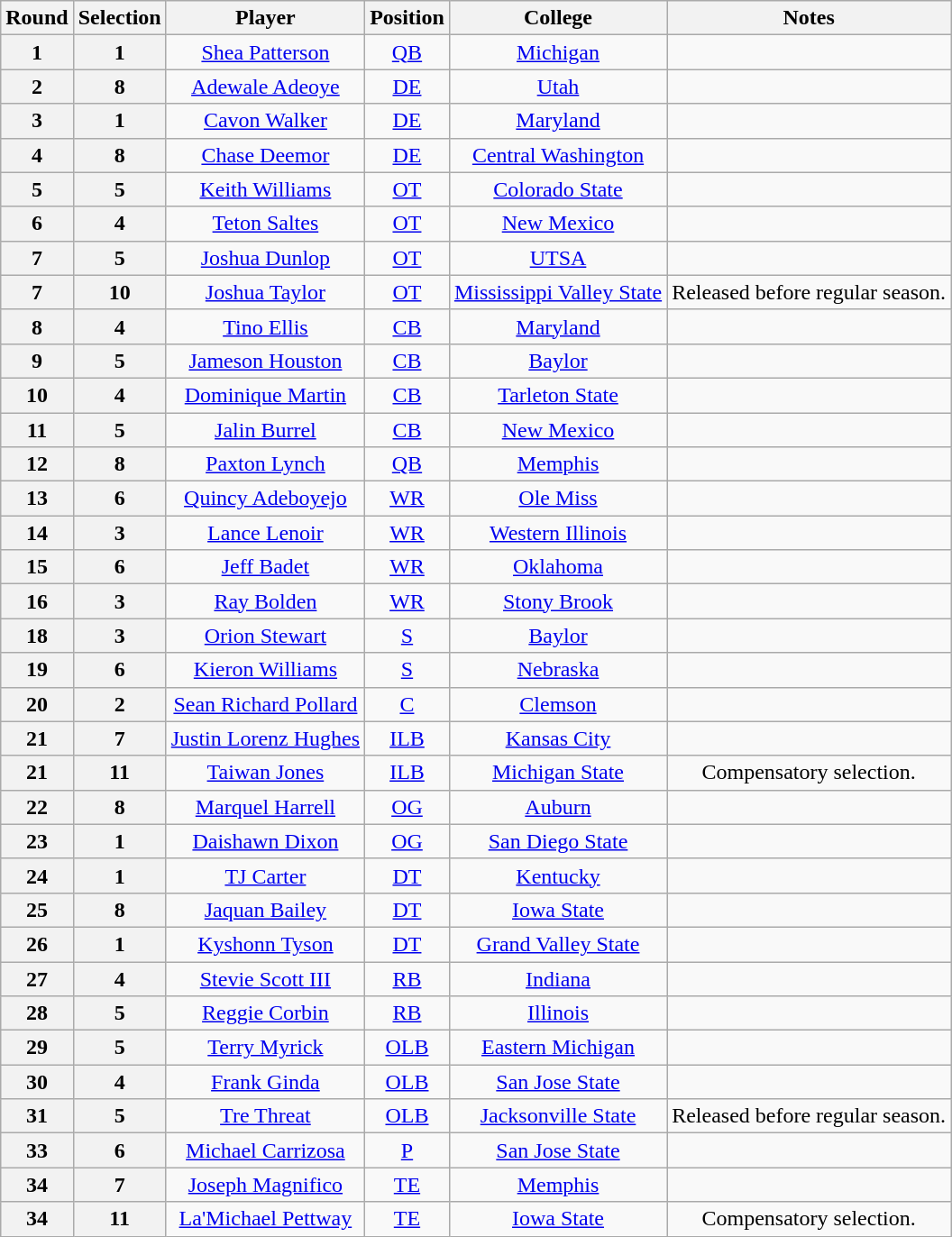<table class="wikitable" style="text-align:center">
<tr>
<th>Round</th>
<th>Selection</th>
<th>Player</th>
<th>Position</th>
<th>College</th>
<th>Notes</th>
</tr>
<tr>
<th>1</th>
<th>1</th>
<td><a href='#'>Shea Patterson</a></td>
<td><a href='#'>QB</a></td>
<td><a href='#'>Michigan</a></td>
<td></td>
</tr>
<tr>
<th>2</th>
<th>8</th>
<td><a href='#'>Adewale Adeoye</a></td>
<td><a href='#'>DE</a></td>
<td><a href='#'>Utah</a></td>
<td></td>
</tr>
<tr>
<th>3</th>
<th>1</th>
<td><a href='#'>Cavon Walker</a></td>
<td><a href='#'>DE</a></td>
<td><a href='#'>Maryland</a></td>
<td></td>
</tr>
<tr>
<th>4</th>
<th>8</th>
<td><a href='#'>Chase Deemor</a></td>
<td><a href='#'>DE</a></td>
<td><a href='#'>Central Washington</a></td>
<td></td>
</tr>
<tr>
<th>5</th>
<th>5</th>
<td><a href='#'>Keith Williams</a></td>
<td><a href='#'>OT</a></td>
<td><a href='#'>Colorado State</a></td>
<td></td>
</tr>
<tr>
<th>6</th>
<th>4</th>
<td><a href='#'>Teton Saltes</a></td>
<td><a href='#'>OT</a></td>
<td><a href='#'>New Mexico</a></td>
<td></td>
</tr>
<tr>
<th>7</th>
<th>5</th>
<td><a href='#'>Joshua Dunlop</a></td>
<td><a href='#'>OT</a></td>
<td><a href='#'>UTSA</a></td>
<td></td>
</tr>
<tr>
<th>7</th>
<th>10</th>
<td><a href='#'>Joshua Taylor</a></td>
<td><a href='#'>OT</a></td>
<td><a href='#'>Mississippi Valley State</a></td>
<td>Released before regular season.</td>
</tr>
<tr>
<th>8</th>
<th>4</th>
<td><a href='#'>Tino Ellis</a></td>
<td><a href='#'>CB</a></td>
<td><a href='#'>Maryland</a></td>
<td></td>
</tr>
<tr>
<th>9</th>
<th>5</th>
<td><a href='#'>Jameson Houston</a></td>
<td><a href='#'>CB</a></td>
<td><a href='#'>Baylor</a></td>
<td></td>
</tr>
<tr>
<th>10</th>
<th>4</th>
<td><a href='#'>Dominique Martin</a></td>
<td><a href='#'>CB</a></td>
<td><a href='#'>Tarleton State</a></td>
<td></td>
</tr>
<tr>
<th>11</th>
<th>5</th>
<td><a href='#'>Jalin Burrel</a></td>
<td><a href='#'>CB</a></td>
<td><a href='#'>New Mexico</a></td>
<td></td>
</tr>
<tr>
<th>12</th>
<th>8</th>
<td><a href='#'>Paxton Lynch</a></td>
<td><a href='#'>QB</a></td>
<td><a href='#'>Memphis</a></td>
<td></td>
</tr>
<tr>
<th>13</th>
<th>6</th>
<td><a href='#'>Quincy Adeboyejo</a></td>
<td><a href='#'>WR</a></td>
<td><a href='#'>Ole Miss</a></td>
<td></td>
</tr>
<tr>
<th>14</th>
<th>3</th>
<td><a href='#'>Lance Lenoir</a></td>
<td><a href='#'>WR</a></td>
<td><a href='#'>Western Illinois</a></td>
<td></td>
</tr>
<tr>
<th>15</th>
<th>6</th>
<td><a href='#'>Jeff Badet</a></td>
<td><a href='#'>WR</a></td>
<td><a href='#'>Oklahoma</a></td>
<td></td>
</tr>
<tr>
<th>16</th>
<th>3</th>
<td><a href='#'>Ray Bolden</a></td>
<td><a href='#'>WR</a></td>
<td><a href='#'>Stony Brook</a></td>
<td></td>
</tr>
<tr>
<th>18</th>
<th>3</th>
<td><a href='#'>Orion Stewart</a></td>
<td><a href='#'>S</a></td>
<td><a href='#'>Baylor</a></td>
<td></td>
</tr>
<tr>
<th>19</th>
<th>6</th>
<td><a href='#'>Kieron Williams</a></td>
<td><a href='#'>S</a></td>
<td><a href='#'>Nebraska</a></td>
<td></td>
</tr>
<tr>
<th>20</th>
<th>2</th>
<td><a href='#'>Sean Richard Pollard</a></td>
<td><a href='#'>C</a></td>
<td><a href='#'>Clemson</a></td>
<td></td>
</tr>
<tr>
<th>21</th>
<th>7</th>
<td><a href='#'>Justin Lorenz Hughes</a></td>
<td><a href='#'>ILB</a></td>
<td><a href='#'>Kansas City</a></td>
<td></td>
</tr>
<tr>
<th>21</th>
<th>11</th>
<td><a href='#'>Taiwan Jones</a></td>
<td><a href='#'>ILB</a></td>
<td><a href='#'>Michigan State</a></td>
<td>Compensatory selection.</td>
</tr>
<tr>
<th>22</th>
<th>8</th>
<td><a href='#'>Marquel Harrell</a></td>
<td><a href='#'>OG</a></td>
<td><a href='#'>Auburn</a></td>
<td></td>
</tr>
<tr>
<th>23</th>
<th>1</th>
<td><a href='#'>Daishawn Dixon</a></td>
<td><a href='#'>OG</a></td>
<td><a href='#'>San Diego State</a></td>
<td></td>
</tr>
<tr>
<th>24</th>
<th>1</th>
<td><a href='#'>TJ Carter</a></td>
<td><a href='#'>DT</a></td>
<td><a href='#'>Kentucky</a></td>
<td></td>
</tr>
<tr>
<th>25</th>
<th>8</th>
<td><a href='#'>Jaquan Bailey</a></td>
<td><a href='#'>DT</a></td>
<td><a href='#'>Iowa State</a></td>
<td></td>
</tr>
<tr>
<th>26</th>
<th>1</th>
<td><a href='#'>Kyshonn Tyson</a></td>
<td><a href='#'>DT</a></td>
<td><a href='#'>Grand Valley State</a></td>
<td></td>
</tr>
<tr>
<th>27</th>
<th>4</th>
<td><a href='#'>Stevie Scott III</a></td>
<td><a href='#'>RB</a></td>
<td><a href='#'>Indiana</a></td>
<td></td>
</tr>
<tr>
<th>28</th>
<th>5</th>
<td><a href='#'>Reggie Corbin</a></td>
<td><a href='#'>RB</a></td>
<td><a href='#'>Illinois</a></td>
<td></td>
</tr>
<tr>
<th>29</th>
<th>5</th>
<td><a href='#'>Terry Myrick</a></td>
<td><a href='#'>OLB</a></td>
<td><a href='#'>Eastern Michigan</a></td>
<td></td>
</tr>
<tr>
<th>30</th>
<th>4</th>
<td><a href='#'>Frank Ginda</a></td>
<td><a href='#'>OLB</a></td>
<td><a href='#'>San Jose State</a></td>
<td></td>
</tr>
<tr>
<th>31</th>
<th>5</th>
<td><a href='#'>Tre Threat</a></td>
<td><a href='#'>OLB</a></td>
<td><a href='#'>Jacksonville State</a></td>
<td>Released before regular season.</td>
</tr>
<tr>
<th>33</th>
<th>6</th>
<td><a href='#'>Michael Carrizosa</a></td>
<td><a href='#'>P</a></td>
<td><a href='#'>San Jose State</a></td>
<td></td>
</tr>
<tr>
<th>34</th>
<th>7</th>
<td><a href='#'>Joseph Magnifico</a></td>
<td><a href='#'>TE</a></td>
<td><a href='#'>Memphis</a></td>
<td></td>
</tr>
<tr>
<th>34</th>
<th>11</th>
<td><a href='#'>La'Michael Pettway</a></td>
<td><a href='#'>TE</a></td>
<td><a href='#'>Iowa State</a></td>
<td>Compensatory selection.</td>
</tr>
</table>
